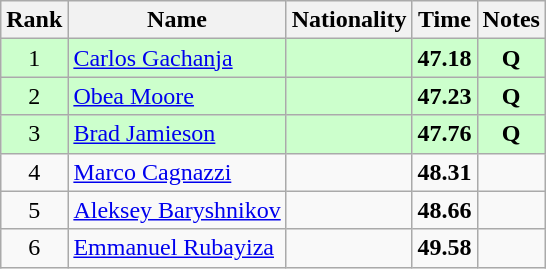<table class="wikitable sortable" style="text-align:center">
<tr>
<th>Rank</th>
<th>Name</th>
<th>Nationality</th>
<th>Time</th>
<th>Notes</th>
</tr>
<tr bgcolor=ccffcc>
<td>1</td>
<td align=left><a href='#'>Carlos Gachanja</a></td>
<td align=left></td>
<td><strong>47.18</strong></td>
<td><strong>Q</strong></td>
</tr>
<tr bgcolor=ccffcc>
<td>2</td>
<td align=left><a href='#'>Obea Moore</a></td>
<td align=left></td>
<td><strong>47.23</strong></td>
<td><strong>Q</strong></td>
</tr>
<tr bgcolor=ccffcc>
<td>3</td>
<td align=left><a href='#'>Brad Jamieson</a></td>
<td align=left></td>
<td><strong>47.76</strong></td>
<td><strong>Q</strong></td>
</tr>
<tr>
<td>4</td>
<td align=left><a href='#'>Marco Cagnazzi</a></td>
<td align=left></td>
<td><strong>48.31</strong></td>
<td></td>
</tr>
<tr>
<td>5</td>
<td align=left><a href='#'>Aleksey Baryshnikov</a></td>
<td align=left></td>
<td><strong>48.66</strong></td>
<td></td>
</tr>
<tr>
<td>6</td>
<td align=left><a href='#'>Emmanuel Rubayiza</a></td>
<td align=left></td>
<td><strong>49.58</strong></td>
<td></td>
</tr>
</table>
